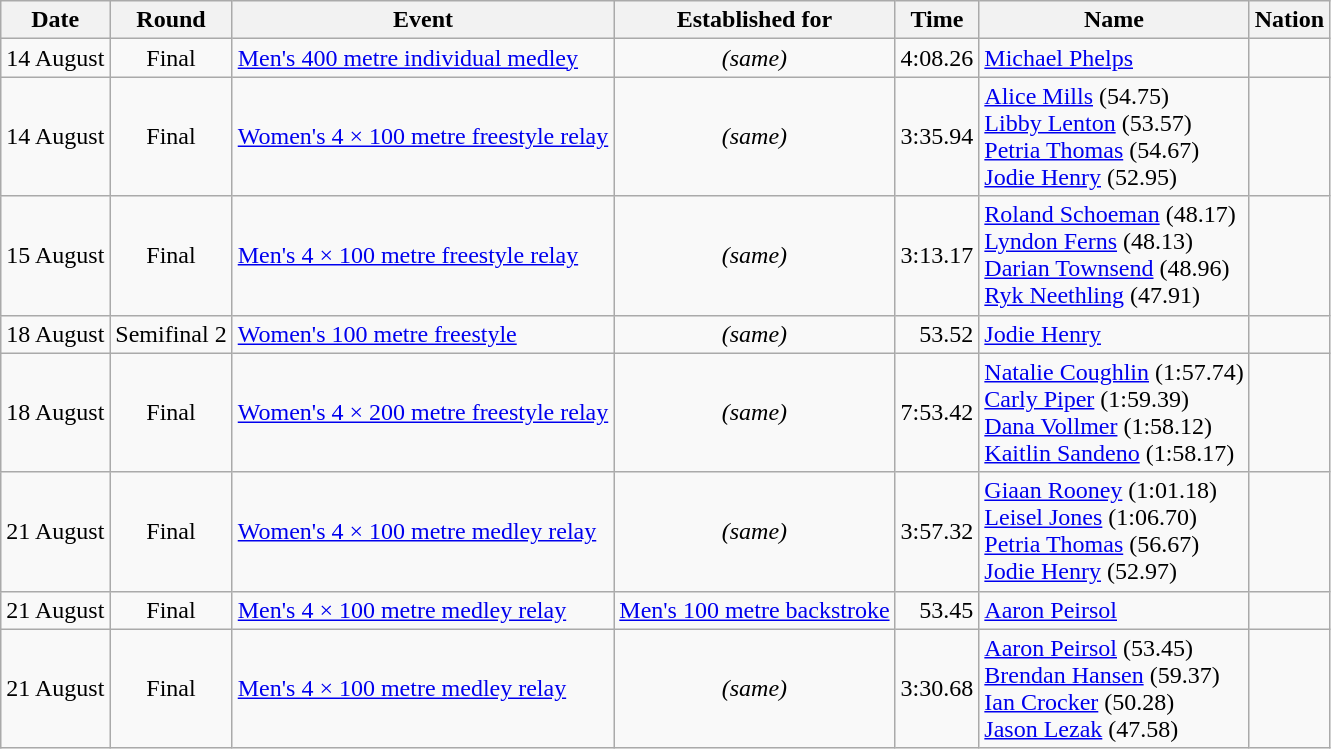<table class="wikitable">
<tr>
<th>Date</th>
<th>Round</th>
<th>Event</th>
<th>Established for</th>
<th>Time</th>
<th>Name</th>
<th>Nation</th>
</tr>
<tr>
<td>14 August</td>
<td style="text-align:center;">Final</td>
<td><a href='#'>Men's 400 metre individual medley</a></td>
<td style="text-align:center;"><em>(same)</em></td>
<td align="right">4:08.26</td>
<td><a href='#'>Michael Phelps</a></td>
<td></td>
</tr>
<tr>
<td>14 August</td>
<td style="text-align:center;">Final</td>
<td><a href='#'>Women's 4 × 100 metre freestyle relay</a></td>
<td style="text-align:center;"><em>(same)</em></td>
<td align="right">3:35.94</td>
<td><a href='#'>Alice Mills</a> (54.75)<br> <a href='#'>Libby Lenton</a> (53.57) <br><a href='#'>Petria Thomas</a> (54.67) <br> <a href='#'>Jodie Henry</a> (52.95)</td>
<td></td>
</tr>
<tr>
<td>15 August</td>
<td style="text-align:center;">Final</td>
<td><a href='#'>Men's 4 × 100 metre freestyle relay</a></td>
<td style="text-align:center;"><em>(same)</em></td>
<td align="right">3:13.17</td>
<td><a href='#'>Roland Schoeman</a> (48.17)<br> <a href='#'>Lyndon Ferns</a> (48.13) <br><a href='#'>Darian Townsend</a> (48.96) <br> <a href='#'>Ryk Neethling</a> (47.91)</td>
<td></td>
</tr>
<tr>
<td>18 August</td>
<td style="text-align:center;">Semifinal 2</td>
<td><a href='#'>Women's 100 metre freestyle</a></td>
<td style="text-align:center;"><em>(same)</em></td>
<td align="right">53.52</td>
<td><a href='#'>Jodie Henry</a></td>
<td></td>
</tr>
<tr>
<td>18 August</td>
<td style="text-align:center;">Final</td>
<td><a href='#'>Women's 4 × 200 metre freestyle relay</a></td>
<td style="text-align:center;"><em>(same)</em></td>
<td align="right">7:53.42</td>
<td><a href='#'>Natalie Coughlin</a> (1:57.74)<br> <a href='#'>Carly Piper</a> (1:59.39) <br><a href='#'>Dana Vollmer</a> (1:58.12) <br> <a href='#'>Kaitlin Sandeno</a> (1:58.17)</td>
<td></td>
</tr>
<tr>
<td>21 August</td>
<td style="text-align:center;">Final</td>
<td><a href='#'>Women's 4 × 100 metre medley relay</a></td>
<td style="text-align:center;"><em>(same)</em></td>
<td align="right">3:57.32</td>
<td><a href='#'>Giaan Rooney</a> (1:01.18)<br> <a href='#'>Leisel Jones</a> (1:06.70) <br><a href='#'>Petria Thomas</a> (56.67) <br> <a href='#'>Jodie Henry</a> (52.97)</td>
<td></td>
</tr>
<tr>
<td>21 August</td>
<td style="text-align:center;">Final</td>
<td><a href='#'>Men's 4 × 100 metre medley relay</a></td>
<td style="text-align:center;"><a href='#'>Men's 100 metre backstroke</a></td>
<td align="right">53.45</td>
<td><a href='#'>Aaron Peirsol</a></td>
<td></td>
</tr>
<tr>
<td>21 August</td>
<td style="text-align:center;">Final</td>
<td><a href='#'>Men's 4 × 100 metre medley relay</a></td>
<td style="text-align:center;"><em>(same)</em></td>
<td align="right">3:30.68</td>
<td><a href='#'>Aaron Peirsol</a> (53.45)<br> <a href='#'>Brendan Hansen</a> (59.37) <br><a href='#'>Ian Crocker</a> (50.28) <br> <a href='#'>Jason Lezak</a> (47.58)</td>
<td></td>
</tr>
</table>
